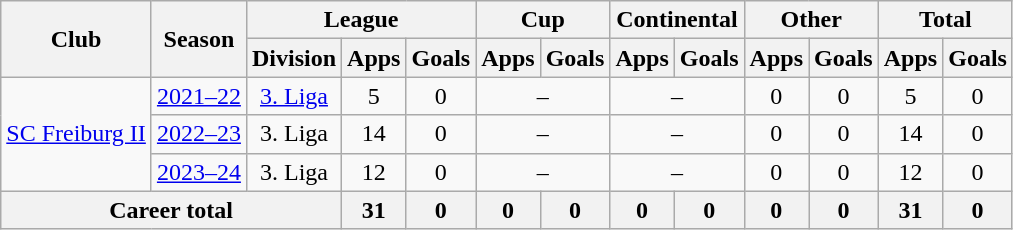<table class="wikitable" style="text-align:center">
<tr>
<th rowspan="2">Club</th>
<th rowspan="2">Season</th>
<th colspan="3">League</th>
<th colspan="2">Cup</th>
<th colspan="2">Continental</th>
<th colspan="2">Other</th>
<th colspan="2">Total</th>
</tr>
<tr>
<th>Division</th>
<th>Apps</th>
<th>Goals</th>
<th>Apps</th>
<th>Goals</th>
<th>Apps</th>
<th>Goals</th>
<th>Apps</th>
<th>Goals</th>
<th>Apps</th>
<th>Goals</th>
</tr>
<tr>
<td rowspan="3"><a href='#'>SC Freiburg II</a></td>
<td><a href='#'>2021–22</a></td>
<td><a href='#'>3. Liga</a></td>
<td>5</td>
<td>0</td>
<td colspan="2">–</td>
<td colspan="2">–</td>
<td>0</td>
<td>0</td>
<td>5</td>
<td>0</td>
</tr>
<tr>
<td><a href='#'>2022–23</a></td>
<td>3. Liga</td>
<td>14</td>
<td>0</td>
<td colspan="2">–</td>
<td colspan="2">–</td>
<td>0</td>
<td>0</td>
<td>14</td>
<td>0</td>
</tr>
<tr>
<td><a href='#'>2023–24</a></td>
<td>3. Liga</td>
<td>12</td>
<td>0</td>
<td colspan="2">–</td>
<td colspan="2">–</td>
<td>0</td>
<td>0</td>
<td>12</td>
<td>0</td>
</tr>
<tr>
<th colspan="3">Career total</th>
<th>31</th>
<th>0</th>
<th>0</th>
<th>0</th>
<th>0</th>
<th>0</th>
<th>0</th>
<th>0</th>
<th>31</th>
<th>0</th>
</tr>
</table>
